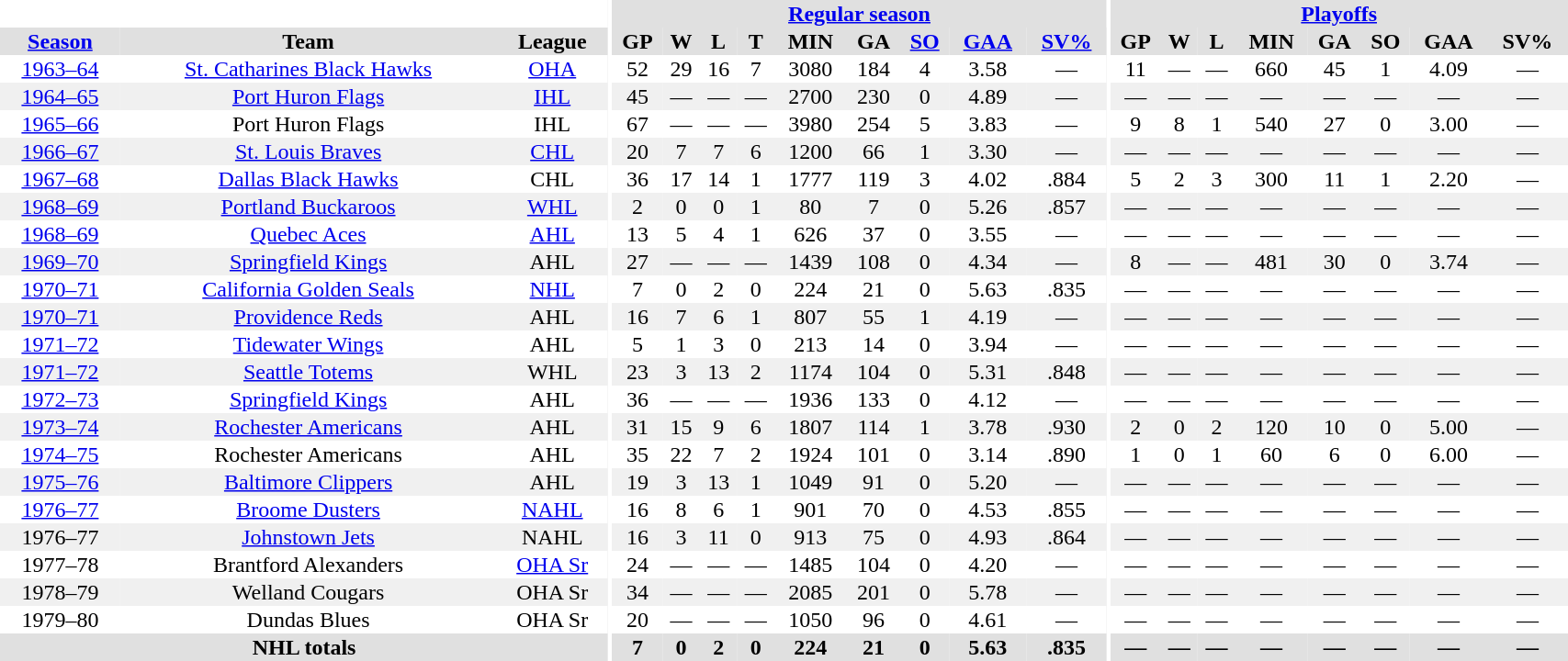<table border="0" cellpadding="1" cellspacing="0" style="width:90%; text-align:center;">
<tr bgcolor="#e0e0e0">
<th colspan="3" bgcolor="#ffffff"></th>
<th rowspan="99" bgcolor="#ffffff"></th>
<th colspan="9" bgcolor="#e0e0e0"><a href='#'>Regular season</a></th>
<th rowspan="99" bgcolor="#ffffff"></th>
<th colspan="8" bgcolor="#e0e0e0"><a href='#'>Playoffs</a></th>
</tr>
<tr bgcolor="#e0e0e0">
<th><a href='#'>Season</a></th>
<th>Team</th>
<th>League</th>
<th>GP</th>
<th>W</th>
<th>L</th>
<th>T</th>
<th>MIN</th>
<th>GA</th>
<th><a href='#'>SO</a></th>
<th><a href='#'>GAA</a></th>
<th><a href='#'>SV%</a></th>
<th>GP</th>
<th>W</th>
<th>L</th>
<th>MIN</th>
<th>GA</th>
<th>SO</th>
<th>GAA</th>
<th>SV%</th>
</tr>
<tr>
<td><a href='#'>1963–64</a></td>
<td><a href='#'>St. Catharines Black Hawks</a></td>
<td><a href='#'>OHA</a></td>
<td>52</td>
<td>29</td>
<td>16</td>
<td>7</td>
<td>3080</td>
<td>184</td>
<td>4</td>
<td>3.58</td>
<td>—</td>
<td>11</td>
<td>—</td>
<td>—</td>
<td>660</td>
<td>45</td>
<td>1</td>
<td>4.09</td>
<td>—</td>
</tr>
<tr bgcolor="#f0f0f0">
<td><a href='#'>1964–65</a></td>
<td><a href='#'>Port Huron Flags</a></td>
<td><a href='#'>IHL</a></td>
<td>45</td>
<td>—</td>
<td>—</td>
<td>—</td>
<td>2700</td>
<td>230</td>
<td>0</td>
<td>4.89</td>
<td>—</td>
<td>—</td>
<td>—</td>
<td>—</td>
<td>—</td>
<td>—</td>
<td>—</td>
<td>—</td>
<td>—</td>
</tr>
<tr>
<td><a href='#'>1965–66</a></td>
<td>Port Huron Flags</td>
<td>IHL</td>
<td>67</td>
<td>—</td>
<td>—</td>
<td>—</td>
<td>3980</td>
<td>254</td>
<td>5</td>
<td>3.83</td>
<td>—</td>
<td>9</td>
<td>8</td>
<td>1</td>
<td>540</td>
<td>27</td>
<td>0</td>
<td>3.00</td>
<td>—</td>
</tr>
<tr bgcolor="#f0f0f0">
<td><a href='#'>1966–67</a></td>
<td><a href='#'>St. Louis Braves</a></td>
<td><a href='#'>CHL</a></td>
<td>20</td>
<td>7</td>
<td>7</td>
<td>6</td>
<td>1200</td>
<td>66</td>
<td>1</td>
<td>3.30</td>
<td>—</td>
<td>—</td>
<td>—</td>
<td>—</td>
<td>—</td>
<td>—</td>
<td>—</td>
<td>—</td>
<td>—</td>
</tr>
<tr>
<td><a href='#'>1967–68</a></td>
<td><a href='#'>Dallas Black Hawks</a></td>
<td>CHL</td>
<td>36</td>
<td>17</td>
<td>14</td>
<td>1</td>
<td>1777</td>
<td>119</td>
<td>3</td>
<td>4.02</td>
<td>.884</td>
<td>5</td>
<td>2</td>
<td>3</td>
<td>300</td>
<td>11</td>
<td>1</td>
<td>2.20</td>
<td>—</td>
</tr>
<tr bgcolor="#f0f0f0">
<td><a href='#'>1968–69</a></td>
<td><a href='#'>Portland Buckaroos</a></td>
<td><a href='#'>WHL</a></td>
<td>2</td>
<td>0</td>
<td>0</td>
<td>1</td>
<td>80</td>
<td>7</td>
<td>0</td>
<td>5.26</td>
<td>.857</td>
<td>—</td>
<td>—</td>
<td>—</td>
<td>—</td>
<td>—</td>
<td>—</td>
<td>—</td>
<td>—</td>
</tr>
<tr>
<td><a href='#'>1968–69</a></td>
<td><a href='#'>Quebec Aces</a></td>
<td><a href='#'>AHL</a></td>
<td>13</td>
<td>5</td>
<td>4</td>
<td>1</td>
<td>626</td>
<td>37</td>
<td>0</td>
<td>3.55</td>
<td>—</td>
<td>—</td>
<td>—</td>
<td>—</td>
<td>—</td>
<td>—</td>
<td>—</td>
<td>—</td>
<td>—</td>
</tr>
<tr bgcolor="#f0f0f0">
<td><a href='#'>1969–70</a></td>
<td><a href='#'>Springfield Kings</a></td>
<td>AHL</td>
<td>27</td>
<td>—</td>
<td>—</td>
<td>—</td>
<td>1439</td>
<td>108</td>
<td>0</td>
<td>4.34</td>
<td>—</td>
<td>8</td>
<td>—</td>
<td>—</td>
<td>481</td>
<td>30</td>
<td>0</td>
<td>3.74</td>
<td>—</td>
</tr>
<tr>
<td><a href='#'>1970–71</a></td>
<td><a href='#'>California Golden Seals</a></td>
<td><a href='#'>NHL</a></td>
<td>7</td>
<td>0</td>
<td>2</td>
<td>0</td>
<td>224</td>
<td>21</td>
<td>0</td>
<td>5.63</td>
<td>.835</td>
<td>—</td>
<td>—</td>
<td>—</td>
<td>—</td>
<td>—</td>
<td>—</td>
<td>—</td>
<td>—</td>
</tr>
<tr bgcolor="#f0f0f0">
<td><a href='#'>1970–71</a></td>
<td><a href='#'>Providence Reds</a></td>
<td>AHL</td>
<td>16</td>
<td>7</td>
<td>6</td>
<td>1</td>
<td>807</td>
<td>55</td>
<td>1</td>
<td>4.19</td>
<td>—</td>
<td>—</td>
<td>—</td>
<td>—</td>
<td>—</td>
<td>—</td>
<td>—</td>
<td>—</td>
<td>—</td>
</tr>
<tr>
<td><a href='#'>1971–72</a></td>
<td><a href='#'>Tidewater Wings</a></td>
<td>AHL</td>
<td>5</td>
<td>1</td>
<td>3</td>
<td>0</td>
<td>213</td>
<td>14</td>
<td>0</td>
<td>3.94</td>
<td>—</td>
<td>—</td>
<td>—</td>
<td>—</td>
<td>—</td>
<td>—</td>
<td>—</td>
<td>—</td>
<td>—</td>
</tr>
<tr bgcolor="#f0f0f0">
<td><a href='#'>1971–72</a></td>
<td><a href='#'>Seattle Totems</a></td>
<td>WHL</td>
<td>23</td>
<td>3</td>
<td>13</td>
<td>2</td>
<td>1174</td>
<td>104</td>
<td>0</td>
<td>5.31</td>
<td>.848</td>
<td>—</td>
<td>—</td>
<td>—</td>
<td>—</td>
<td>—</td>
<td>—</td>
<td>—</td>
<td>—</td>
</tr>
<tr>
<td><a href='#'>1972–73</a></td>
<td><a href='#'>Springfield Kings</a></td>
<td>AHL</td>
<td>36</td>
<td>—</td>
<td>—</td>
<td>—</td>
<td>1936</td>
<td>133</td>
<td>0</td>
<td>4.12</td>
<td>—</td>
<td>—</td>
<td>—</td>
<td>—</td>
<td>—</td>
<td>—</td>
<td>—</td>
<td>—</td>
<td>—</td>
</tr>
<tr bgcolor="#f0f0f0">
<td><a href='#'>1973–74</a></td>
<td><a href='#'>Rochester Americans</a></td>
<td>AHL</td>
<td>31</td>
<td>15</td>
<td>9</td>
<td>6</td>
<td>1807</td>
<td>114</td>
<td>1</td>
<td>3.78</td>
<td>.930</td>
<td>2</td>
<td>0</td>
<td>2</td>
<td>120</td>
<td>10</td>
<td>0</td>
<td>5.00</td>
<td>—</td>
</tr>
<tr>
<td><a href='#'>1974–75</a></td>
<td>Rochester Americans</td>
<td>AHL</td>
<td>35</td>
<td>22</td>
<td>7</td>
<td>2</td>
<td>1924</td>
<td>101</td>
<td>0</td>
<td>3.14</td>
<td>.890</td>
<td>1</td>
<td>0</td>
<td>1</td>
<td>60</td>
<td>6</td>
<td>0</td>
<td>6.00</td>
<td>—</td>
</tr>
<tr bgcolor="#f0f0f0">
<td><a href='#'>1975–76</a></td>
<td><a href='#'>Baltimore Clippers</a></td>
<td>AHL</td>
<td>19</td>
<td>3</td>
<td>13</td>
<td>1</td>
<td>1049</td>
<td>91</td>
<td>0</td>
<td>5.20</td>
<td>—</td>
<td>—</td>
<td>—</td>
<td>—</td>
<td>—</td>
<td>—</td>
<td>—</td>
<td>—</td>
<td>—</td>
</tr>
<tr>
<td><a href='#'>1976–77</a></td>
<td><a href='#'>Broome Dusters</a></td>
<td><a href='#'>NAHL</a></td>
<td>16</td>
<td>8</td>
<td>6</td>
<td>1</td>
<td>901</td>
<td>70</td>
<td>0</td>
<td>4.53</td>
<td>.855</td>
<td>—</td>
<td>—</td>
<td>—</td>
<td>—</td>
<td>—</td>
<td>—</td>
<td>—</td>
<td>—</td>
</tr>
<tr bgcolor="#f0f0f0">
<td>1976–77</td>
<td><a href='#'>Johnstown Jets</a></td>
<td>NAHL</td>
<td>16</td>
<td>3</td>
<td>11</td>
<td>0</td>
<td>913</td>
<td>75</td>
<td>0</td>
<td>4.93</td>
<td>.864</td>
<td>—</td>
<td>—</td>
<td>—</td>
<td>—</td>
<td>—</td>
<td>—</td>
<td>—</td>
<td>—</td>
</tr>
<tr>
<td>1977–78</td>
<td>Brantford Alexanders</td>
<td><a href='#'>OHA Sr</a></td>
<td>24</td>
<td>—</td>
<td>—</td>
<td>—</td>
<td>1485</td>
<td>104</td>
<td>0</td>
<td>4.20</td>
<td>—</td>
<td>—</td>
<td>—</td>
<td>—</td>
<td>—</td>
<td>—</td>
<td>—</td>
<td>—</td>
<td>—</td>
</tr>
<tr bgcolor="#f0f0f0">
<td>1978–79</td>
<td>Welland Cougars</td>
<td>OHA Sr</td>
<td>34</td>
<td>—</td>
<td>—</td>
<td>—</td>
<td>2085</td>
<td>201</td>
<td>0</td>
<td>5.78</td>
<td>—</td>
<td>—</td>
<td>—</td>
<td>—</td>
<td>—</td>
<td>—</td>
<td>—</td>
<td>—</td>
<td>—</td>
</tr>
<tr>
<td>1979–80</td>
<td>Dundas Blues</td>
<td>OHA Sr</td>
<td>20</td>
<td>—</td>
<td>—</td>
<td>—</td>
<td>1050</td>
<td>96</td>
<td>0</td>
<td>4.61</td>
<td>—</td>
<td>—</td>
<td>—</td>
<td>—</td>
<td>—</td>
<td>—</td>
<td>—</td>
<td>—</td>
<td>—</td>
</tr>
<tr bgcolor="#e0e0e0">
<th colspan=3>NHL totals</th>
<th>7</th>
<th>0</th>
<th>2</th>
<th>0</th>
<th>224</th>
<th>21</th>
<th>0</th>
<th>5.63</th>
<th>.835</th>
<th>—</th>
<th>—</th>
<th>—</th>
<th>—</th>
<th>—</th>
<th>—</th>
<th>—</th>
<th>—</th>
</tr>
</table>
